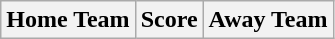<table class="wikitable" style="text-align: center">
<tr>
<th>Home Team</th>
<th>Score</th>
<th>Away Team<br>
</th>
</tr>
</table>
